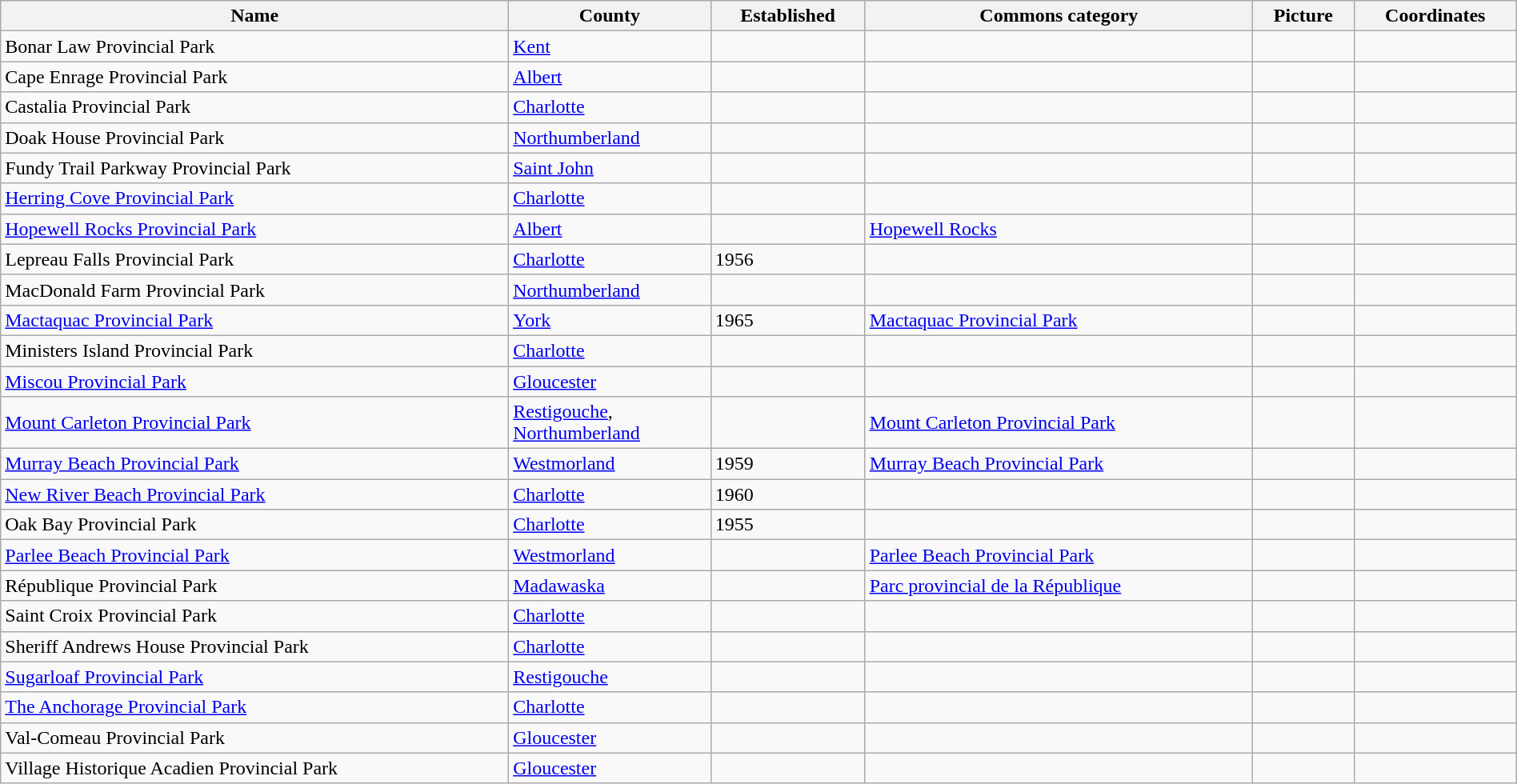<table class='wikitable sortable' style="width:100%">
<tr>
<th>Name</th>
<th>County</th>
<th>Established</th>
<th>Commons category</th>
<th>Picture</th>
<th>Coordinates</th>
</tr>
<tr>
<td>Bonar Law Provincial Park</td>
<td><a href='#'>Kent</a></td>
<td></td>
<td></td>
<td></td>
<td></td>
</tr>
<tr>
<td>Cape Enrage Provincial Park</td>
<td><a href='#'>Albert</a></td>
<td></td>
<td></td>
<td></td>
<td></td>
</tr>
<tr>
<td>Castalia Provincial Park</td>
<td><a href='#'>Charlotte</a></td>
<td></td>
<td></td>
<td></td>
<td></td>
</tr>
<tr>
<td>Doak House Provincial Park</td>
<td><a href='#'>Northumberland</a></td>
<td></td>
<td></td>
<td></td>
<td></td>
</tr>
<tr>
<td>Fundy Trail Parkway Provincial Park</td>
<td><a href='#'>Saint John</a></td>
<td></td>
<td></td>
<td></td>
<td></td>
</tr>
<tr>
<td><a href='#'>Herring Cove Provincial Park</a></td>
<td><a href='#'>Charlotte</a></td>
<td></td>
<td></td>
<td></td>
<td></td>
</tr>
<tr>
<td><a href='#'> Hopewell Rocks Provincial Park</a></td>
<td><a href='#'>Albert</a></td>
<td></td>
<td><a href='#'>Hopewell Rocks</a></td>
<td></td>
<td></td>
</tr>
<tr>
<td>Lepreau Falls Provincial Park</td>
<td><a href='#'>Charlotte</a></td>
<td>1956</td>
<td></td>
<td></td>
<td></td>
</tr>
<tr>
<td>MacDonald Farm Provincial Park</td>
<td><a href='#'>Northumberland</a></td>
<td></td>
<td></td>
<td></td>
<td></td>
</tr>
<tr>
<td><a href='#'>Mactaquac Provincial Park</a></td>
<td><a href='#'>York</a></td>
<td>1965</td>
<td><a href='#'>Mactaquac Provincial Park</a></td>
<td></td>
<td></td>
</tr>
<tr>
<td>Ministers Island Provincial Park</td>
<td><a href='#'>Charlotte</a></td>
<td></td>
<td></td>
<td></td>
<td></td>
</tr>
<tr>
<td><a href='#'>Miscou Provincial Park</a></td>
<td><a href='#'>Gloucester</a></td>
<td></td>
<td></td>
<td></td>
<td></td>
</tr>
<tr>
<td><a href='#'>Mount Carleton Provincial Park</a></td>
<td><a href='#'>Restigouche</a>,<br><a href='#'>Northumberland</a></td>
<td></td>
<td><a href='#'>Mount Carleton Provincial Park</a></td>
<td></td>
<td></td>
</tr>
<tr>
<td><a href='#'>Murray Beach Provincial Park</a></td>
<td><a href='#'>Westmorland</a></td>
<td>1959</td>
<td><a href='#'>Murray Beach Provincial Park</a></td>
<td></td>
<td></td>
</tr>
<tr>
<td><a href='#'>New River Beach Provincial Park</a></td>
<td><a href='#'>Charlotte</a></td>
<td>1960</td>
<td></td>
<td></td>
<td></td>
</tr>
<tr>
<td>Oak Bay Provincial Park</td>
<td><a href='#'>Charlotte</a></td>
<td>1955</td>
<td></td>
<td></td>
<td></td>
</tr>
<tr>
<td><a href='#'>Parlee Beach Provincial Park</a></td>
<td><a href='#'>Westmorland</a></td>
<td></td>
<td><a href='#'>Parlee Beach Provincial Park</a></td>
<td></td>
<td></td>
</tr>
<tr>
<td>République Provincial Park</td>
<td><a href='#'>Madawaska</a></td>
<td></td>
<td><a href='#'>Parc provincial de la République</a></td>
<td></td>
<td></td>
</tr>
<tr>
<td>Saint Croix Provincial Park</td>
<td><a href='#'>Charlotte</a></td>
<td></td>
<td></td>
<td></td>
<td></td>
</tr>
<tr>
<td>Sheriff Andrews House Provincial Park</td>
<td><a href='#'>Charlotte</a></td>
<td></td>
<td></td>
<td></td>
<td></td>
</tr>
<tr>
<td><a href='#'>Sugarloaf Provincial Park</a></td>
<td><a href='#'>Restigouche</a></td>
<td></td>
<td></td>
<td></td>
<td></td>
</tr>
<tr>
<td><a href='#'>The Anchorage Provincial Park</a></td>
<td><a href='#'>Charlotte</a></td>
<td></td>
<td></td>
<td></td>
<td></td>
</tr>
<tr>
<td>Val-Comeau Provincial Park</td>
<td><a href='#'>Gloucester</a></td>
<td></td>
<td></td>
<td></td>
<td></td>
</tr>
<tr>
<td>Village Historique Acadien Provincial Park</td>
<td><a href='#'>Gloucester</a></td>
<td></td>
<td></td>
<td></td>
<td></td>
</tr>
</table>
